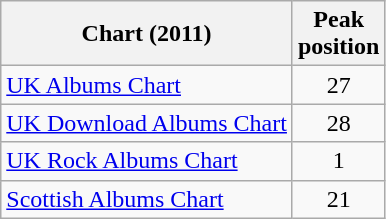<table class="wikitable">
<tr>
<th>Chart (2011)</th>
<th>Peak<br>position</th>
</tr>
<tr>
<td><a href='#'>UK Albums Chart</a></td>
<td align=center>27</td>
</tr>
<tr>
<td><a href='#'>UK Download Albums Chart</a></td>
<td align=center>28</td>
</tr>
<tr>
<td><a href='#'>UK Rock Albums Chart</a></td>
<td align=center>1</td>
</tr>
<tr>
<td><a href='#'>Scottish Albums Chart</a></td>
<td align=center>21</td>
</tr>
</table>
